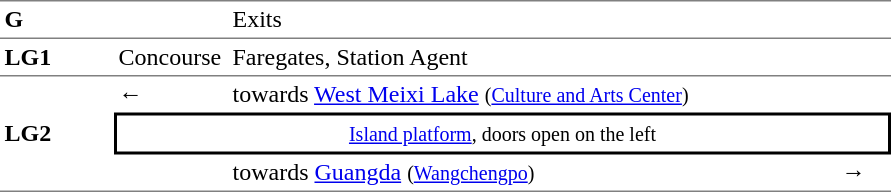<table table border=0 cellspacing=0 cellpadding=3>
<tr>
<td style="border-bottom:solid 1px gray; border-top:solid 1px gray;" valign=top><strong>G</strong></td>
<td style="border-bottom:solid 1px gray; border-top:solid 1px gray;" valign=top></td>
<td style="border-bottom:solid 1px gray; border-top:solid 1px gray;" valign=top>Exits</td>
<td style="border-bottom:solid 1px gray; border-top:solid 1px gray;" valign=top></td>
</tr>
<tr>
<td style="border-bottom:solid 1px gray;" width=70><strong>LG1</strong></td>
<td style="border-bottom:solid 1px gray;" width=70>Concourse</td>
<td style="border-bottom:solid 1px gray;" width=400>Faregates, Station Agent</td>
<td style="border-bottom:solid 1px gray;" width=30></td>
</tr>
<tr>
<td style="border-bottom:solid 1px gray;" rowspan=3><strong>LG2</strong></td>
<td>←</td>
<td> towards <a href='#'>West Meixi Lake</a> <small>(<a href='#'>Culture and Arts Center</a>)</small></td>
<td></td>
</tr>
<tr>
<td style="border-right:solid 2px black;border-left:solid 2px black;border-top:solid 2px black;border-bottom:solid 2px black;text-align:center;" colspan=3><small><a href='#'>Island platform</a>, doors open on the left</small></td>
</tr>
<tr>
<td style="border-bottom:solid 1px gray;"></td>
<td style="border-bottom:solid 1px gray;"> towards <a href='#'>Guangda</a> <small>(<a href='#'>Wangchengpo</a>)</small></td>
<td style="border-bottom:solid 1px gray;">→</td>
</tr>
<tr>
</tr>
</table>
